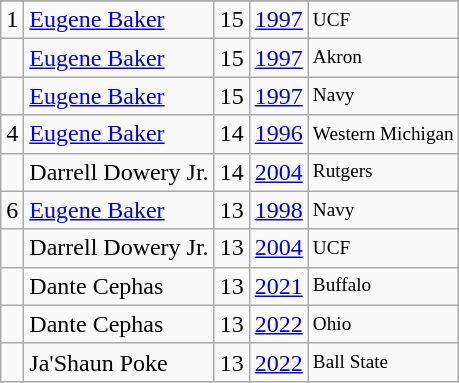<table class="wikitable" style="display:inline-table;">
<tr>
</tr>
<tr>
<td>1</td>
<td><a href='#'>Eugene Baker</a></td>
<td>15</td>
<td><a href='#'>1997</a></td>
<td style="font-size:80%;">UCF</td>
</tr>
<tr>
<td></td>
<td><a href='#'>Eugene Baker</a></td>
<td>15</td>
<td><a href='#'>1997</a></td>
<td style="font-size:80%;">Akron</td>
</tr>
<tr>
<td></td>
<td><a href='#'>Eugene Baker</a></td>
<td>15</td>
<td><a href='#'>1997</a></td>
<td style="font-size:80%;">Navy</td>
</tr>
<tr>
<td>4</td>
<td><a href='#'>Eugene Baker</a></td>
<td>14</td>
<td><a href='#'>1996</a></td>
<td style="font-size:80%;">Western Michigan</td>
</tr>
<tr>
<td></td>
<td>Darrell Dowery Jr.</td>
<td>14</td>
<td><a href='#'>2004</a></td>
<td style="font-size:80%;">Rutgers</td>
</tr>
<tr>
<td>6</td>
<td><a href='#'>Eugene Baker</a></td>
<td>13</td>
<td><a href='#'>1998</a></td>
<td style="font-size:80%;">Navy</td>
</tr>
<tr>
<td></td>
<td>Darrell Dowery Jr.</td>
<td>13</td>
<td><a href='#'>2004</a></td>
<td style="font-size:80%;">UCF</td>
</tr>
<tr>
<td></td>
<td>Dante Cephas</td>
<td>13</td>
<td><a href='#'>2021</a></td>
<td style="font-size:80%;">Buffalo</td>
</tr>
<tr>
<td></td>
<td>Dante Cephas</td>
<td>13</td>
<td><a href='#'>2022</a></td>
<td style="font-size:80%;">Ohio</td>
</tr>
<tr>
<td></td>
<td>Ja'Shaun Poke</td>
<td>13</td>
<td><a href='#'>2022</a></td>
<td style="font-size:80%;">Ball State</td>
</tr>
</table>
